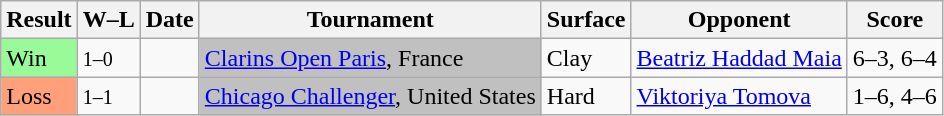<table class="sortable wikitable">
<tr>
<th>Result</th>
<th class="unsortable">W–L</th>
<th>Date</th>
<th>Tournament</th>
<th>Surface</th>
<th>Opponent</th>
<th class="unsortable">Score</th>
</tr>
<tr>
<td bgcolor=98FB98>Win</td>
<td><small>1–0</small></td>
<td><a href='#'></a></td>
<td bgcolor=silver><a href='#'>Clarins Open Paris</a>, France</td>
<td>Clay</td>
<td> <a href='#'>Beatriz Haddad Maia</a></td>
<td>6–3, 6–4</td>
</tr>
<tr>
<td bgcolor=FFA07A>Loss</td>
<td><small>1–1</small></td>
<td><a href='#'></a></td>
<td bgcolor=silver><a href='#'>Chicago Challenger</a>, United States</td>
<td>Hard</td>
<td> <a href='#'>Viktoriya Tomova</a></td>
<td>1–6, 4–6</td>
</tr>
</table>
